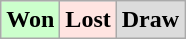<table class="wikitable">
<tr>
<td bgcolor="#ccffcc"><strong>Won</strong></td>
<td bgcolor="FFE4E1"><strong>Lost</strong></td>
<td bgcolor="DCDCDC"><strong>Draw</strong></td>
</tr>
</table>
